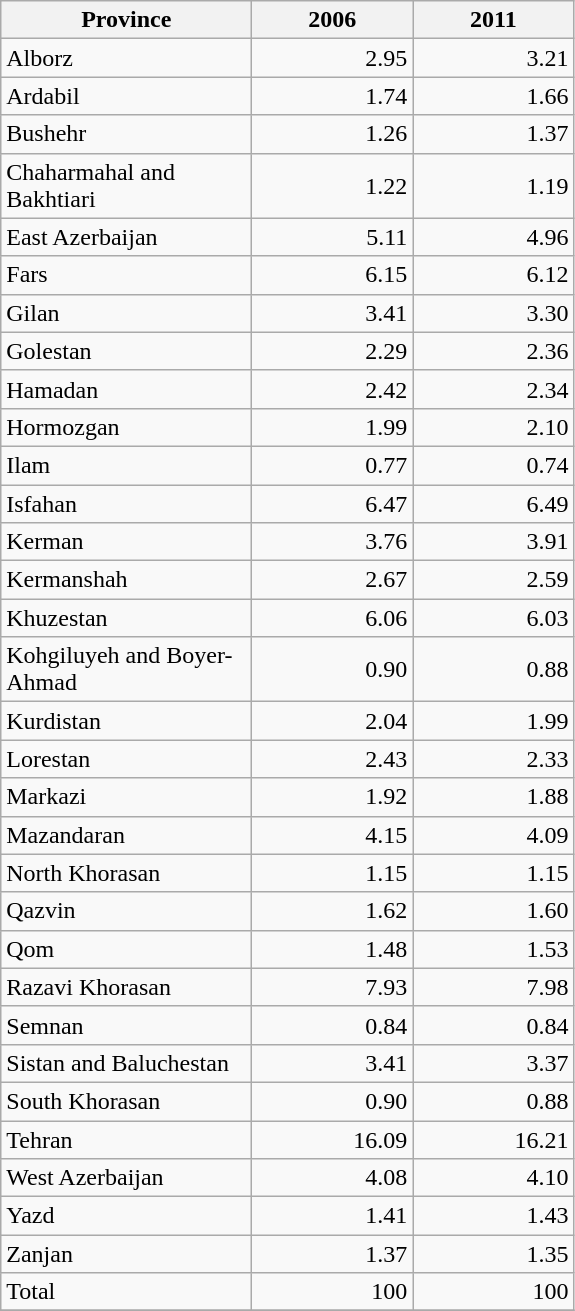<table class="wikitable sortable">
<tr>
<th width="160">Province</th>
<th width="100">2006</th>
<th width="100">2011</th>
</tr>
<tr>
<td align="left">Alborz</td>
<td align="right">2.95</td>
<td align="right">3.21</td>
</tr>
<tr>
<td align="left">Ardabil</td>
<td align="right">1.74</td>
<td align="right">1.66</td>
</tr>
<tr>
<td align="left">Bushehr</td>
<td align="right">1.26</td>
<td align="right">1.37</td>
</tr>
<tr>
<td align="left">Chaharmahal and Bakhtiari</td>
<td align="right">1.22</td>
<td align="right">1.19</td>
</tr>
<tr>
<td align="left">East Azerbaijan</td>
<td align="right">5.11</td>
<td align="right">4.96</td>
</tr>
<tr>
<td align="left">Fars</td>
<td align="right">6.15</td>
<td align="right">6.12</td>
</tr>
<tr>
<td align="left">Gilan</td>
<td align="right">3.41</td>
<td align="right">3.30</td>
</tr>
<tr>
<td align="left">Golestan</td>
<td align="right">2.29</td>
<td align="right">2.36</td>
</tr>
<tr>
<td align="left">Hamadan</td>
<td align="right">2.42</td>
<td align="right">2.34</td>
</tr>
<tr>
<td align="left">Hormozgan</td>
<td align="right">1.99</td>
<td align="right">2.10</td>
</tr>
<tr>
<td align="left">Ilam</td>
<td align="right">0.77</td>
<td align="right">0.74</td>
</tr>
<tr>
<td align="left">Isfahan</td>
<td align="right">6.47</td>
<td align="right">6.49</td>
</tr>
<tr>
<td align="left">Kerman</td>
<td align="right">3.76</td>
<td align="right">3.91</td>
</tr>
<tr>
<td align="left">Kermanshah</td>
<td align="right">2.67</td>
<td align="right">2.59</td>
</tr>
<tr>
<td align="left">Khuzestan</td>
<td align="right">6.06</td>
<td align="right">6.03</td>
</tr>
<tr>
<td align="left">Kohgiluyeh and Boyer-Ahmad</td>
<td align="right">0.90</td>
<td align="right">0.88</td>
</tr>
<tr>
<td align="left">Kurdistan</td>
<td align="right">2.04</td>
<td align="right">1.99</td>
</tr>
<tr>
<td align="left">Lorestan</td>
<td align="right">2.43</td>
<td align="right">2.33</td>
</tr>
<tr>
<td align="left">Markazi</td>
<td align="right">1.92</td>
<td align="right">1.88</td>
</tr>
<tr>
<td align="left">Mazandaran</td>
<td align="right">4.15</td>
<td align="right">4.09</td>
</tr>
<tr>
<td align="left">North Khorasan</td>
<td align="right">1.15</td>
<td align="right">1.15</td>
</tr>
<tr>
<td align="left">Qazvin</td>
<td align="right">1.62</td>
<td align="right">1.60</td>
</tr>
<tr>
<td align="left">Qom</td>
<td align="right">1.48</td>
<td align="right">1.53</td>
</tr>
<tr>
<td align="left">Razavi Khorasan</td>
<td align="right">7.93</td>
<td align="right">7.98</td>
</tr>
<tr>
<td align="left">Semnan</td>
<td align="right">0.84</td>
<td align="right">0.84</td>
</tr>
<tr>
<td align="left">Sistan and Baluchestan</td>
<td align="right">3.41</td>
<td align="right">3.37</td>
</tr>
<tr>
<td align="left">South Khorasan</td>
<td align="right">0.90</td>
<td align="right">0.88</td>
</tr>
<tr>
<td align="left">Tehran</td>
<td align="right">16.09</td>
<td align="right">16.21</td>
</tr>
<tr>
<td align="left">West Azerbaijan</td>
<td align="right">4.08</td>
<td align="right">4.10</td>
</tr>
<tr>
<td align="left">Yazd</td>
<td align="right">1.41</td>
<td align="right">1.43</td>
</tr>
<tr>
<td align="left">Zanjan</td>
<td align="right">1.37</td>
<td align="right">1.35</td>
</tr>
<tr>
<td align="left">Total</td>
<td align="right">100</td>
<td align="right">100</td>
</tr>
<tr>
</tr>
</table>
